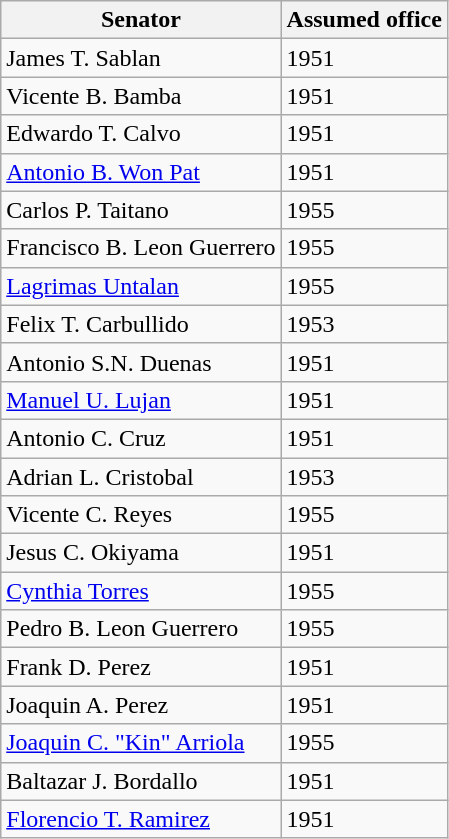<table class="wikitable sortable" id="votingmembers">
<tr style="vertical-align:bottom;">
<th>Senator</th>
<th>Assumed office</th>
</tr>
<tr>
<td>James T. Sablan</td>
<td>1951</td>
</tr>
<tr>
<td>Vicente B. Bamba</td>
<td>1951</td>
</tr>
<tr>
<td>Edwardo T. Calvo</td>
<td>1951</td>
</tr>
<tr>
<td><a href='#'>Antonio B. Won Pat</a></td>
<td>1951</td>
</tr>
<tr>
<td>Carlos P. Taitano</td>
<td>1955</td>
</tr>
<tr>
<td>Francisco B. Leon Guerrero</td>
<td>1955</td>
</tr>
<tr>
<td><a href='#'>Lagrimas Untalan</a></td>
<td>1955</td>
</tr>
<tr>
<td>Felix T. Carbullido</td>
<td>1953</td>
</tr>
<tr>
<td>Antonio S.N. Duenas</td>
<td>1951</td>
</tr>
<tr>
<td><a href='#'>Manuel U. Lujan</a></td>
<td>1951</td>
</tr>
<tr>
<td>Antonio C. Cruz</td>
<td>1951</td>
</tr>
<tr>
<td>Adrian L. Cristobal</td>
<td>1953</td>
</tr>
<tr>
<td>Vicente C. Reyes</td>
<td>1955</td>
</tr>
<tr>
<td>Jesus C. Okiyama</td>
<td>1951</td>
</tr>
<tr>
<td><a href='#'>Cynthia Torres</a></td>
<td>1955</td>
</tr>
<tr>
<td>Pedro B. Leon Guerrero</td>
<td>1955</td>
</tr>
<tr>
<td>Frank D. Perez</td>
<td>1951</td>
</tr>
<tr>
<td>Joaquin A. Perez</td>
<td>1951</td>
</tr>
<tr>
<td><a href='#'>Joaquin C. "Kin" Arriola</a></td>
<td>1955</td>
</tr>
<tr>
<td>Baltazar J. Bordallo</td>
<td>1951</td>
</tr>
<tr>
<td><a href='#'>Florencio T. Ramirez</a></td>
<td>1951</td>
</tr>
</table>
